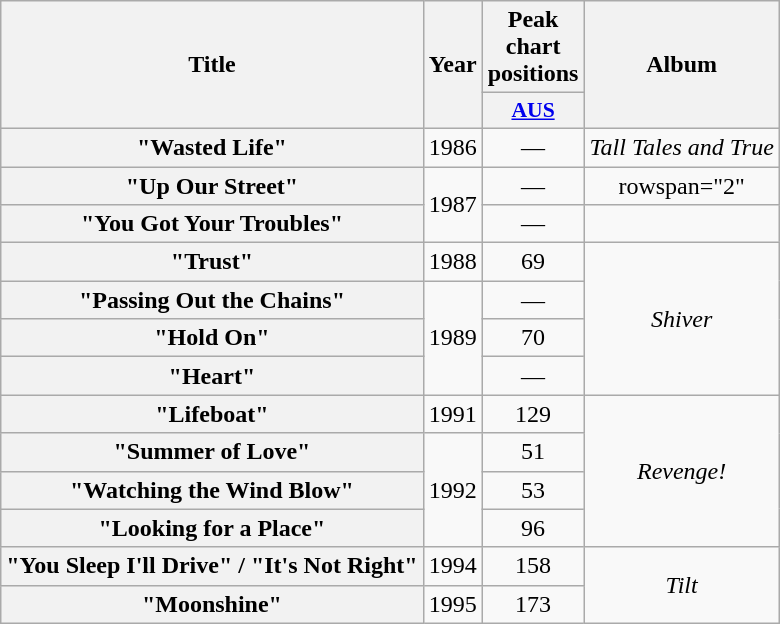<table class="wikitable plainrowheaders" style="text-align:center;">
<tr>
<th scope="col" rowspan="2">Title</th>
<th scope="col" rowspan="2">Year</th>
<th scope="col" colspan="1">Peak chart positions</th>
<th scope="col" rowspan="2">Album</th>
</tr>
<tr>
<th scope="col" style="width:3em;font-size:90%;"><a href='#'>AUS</a><br></th>
</tr>
<tr>
<th scope="row">"Wasted Life"</th>
<td>1986</td>
<td>—</td>
<td><em>Tall Tales and True</em></td>
</tr>
<tr>
<th scope="row">"Up Our Street"</th>
<td rowspan="2">1987</td>
<td>—</td>
<td>rowspan="2" </td>
</tr>
<tr>
<th scope="row">"You Got Your Troubles"</th>
<td>—</td>
</tr>
<tr>
<th scope="row">"Trust"</th>
<td>1988</td>
<td>69</td>
<td rowspan="4"><em>Shiver</em></td>
</tr>
<tr>
<th scope="row">"Passing Out the Chains"</th>
<td rowspan="3">1989</td>
<td>—</td>
</tr>
<tr>
<th scope="row">"Hold On"</th>
<td>70</td>
</tr>
<tr>
<th scope="row">"Heart"</th>
<td>—</td>
</tr>
<tr>
<th scope="row">"Lifeboat"</th>
<td>1991</td>
<td>129</td>
<td rowspan="4"><em>Revenge!</em></td>
</tr>
<tr>
<th scope="row">"Summer of Love"</th>
<td rowspan="3">1992</td>
<td>51</td>
</tr>
<tr>
<th scope="row">"Watching the Wind Blow"</th>
<td>53</td>
</tr>
<tr>
<th scope="row">"Looking for a Place"</th>
<td>96</td>
</tr>
<tr>
<th scope="row">"You Sleep I'll Drive" / "It's Not Right"</th>
<td>1994</td>
<td>158</td>
<td rowspan="2"><em>Tilt</em></td>
</tr>
<tr>
<th scope="row">"Moonshine"</th>
<td>1995</td>
<td>173</td>
</tr>
</table>
